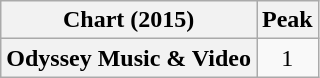<table class="wikitable plainrowheaders sortable" style="text-align:center;">
<tr>
<th scope="col">Chart (2015)</th>
<th scope="col">Peak<br></th>
</tr>
<tr>
<th scope="row">Odyssey Music & Video</th>
<td>1</td>
</tr>
</table>
